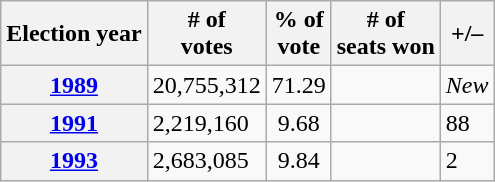<table class=wikitable>
<tr>
<th>Election year</th>
<th># of<br>votes</th>
<th>% of<br>vote</th>
<th># of<br>seats won</th>
<th>+/–</th>
</tr>
<tr>
<th><a href='#'>1989</a></th>
<td>20,755,312</td>
<td align=center>71.29</td>
<td></td>
<td><em>New</em></td>
</tr>
<tr>
<th><a href='#'>1991</a></th>
<td>2,219,160</td>
<td align=center>9.68</td>
<td></td>
<td>88</td>
</tr>
<tr>
<th><a href='#'>1993</a></th>
<td>2,683,085</td>
<td align=center>9.84</td>
<td></td>
<td>2</td>
</tr>
</table>
